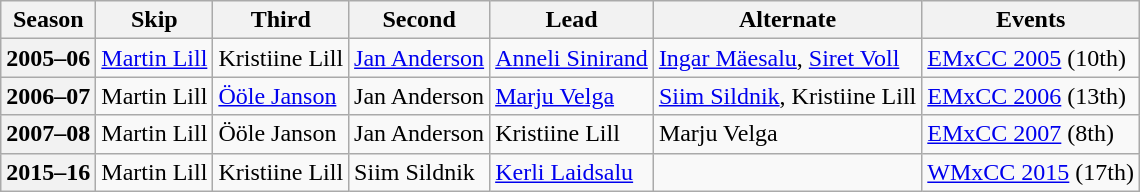<table class="wikitable">
<tr>
<th scope="col">Season</th>
<th scope="col">Skip</th>
<th scope="col">Third</th>
<th scope="col">Second</th>
<th scope="col">Lead</th>
<th scope="col">Alternate</th>
<th scope="col">Events</th>
</tr>
<tr>
<th scope="row">2005–06</th>
<td><a href='#'>Martin Lill</a></td>
<td>Kristiine Lill</td>
<td><a href='#'>Jan Anderson</a></td>
<td><a href='#'>Anneli Sinirand</a></td>
<td><a href='#'>Ingar Mäesalu</a>, <a href='#'>Siret Voll</a></td>
<td><a href='#'>EMxCC 2005</a> (10th)</td>
</tr>
<tr>
<th scope="row">2006–07</th>
<td>Martin Lill</td>
<td><a href='#'>Ööle Janson</a></td>
<td>Jan Anderson</td>
<td><a href='#'>Marju Velga</a></td>
<td><a href='#'>Siim Sildnik</a>, Kristiine Lill</td>
<td><a href='#'>EMxCC 2006</a> (13th)</td>
</tr>
<tr>
<th scope="row">2007–08</th>
<td>Martin Lill</td>
<td>Ööle Janson</td>
<td>Jan Anderson</td>
<td>Kristiine Lill</td>
<td>Marju Velga</td>
<td><a href='#'>EMxCC 2007</a> (8th)</td>
</tr>
<tr>
<th scope="row">2015–16</th>
<td>Martin Lill</td>
<td>Kristiine Lill</td>
<td>Siim Sildnik</td>
<td><a href='#'>Kerli Laidsalu</a></td>
<td></td>
<td><a href='#'>WMxCC 2015</a> (17th)</td>
</tr>
</table>
